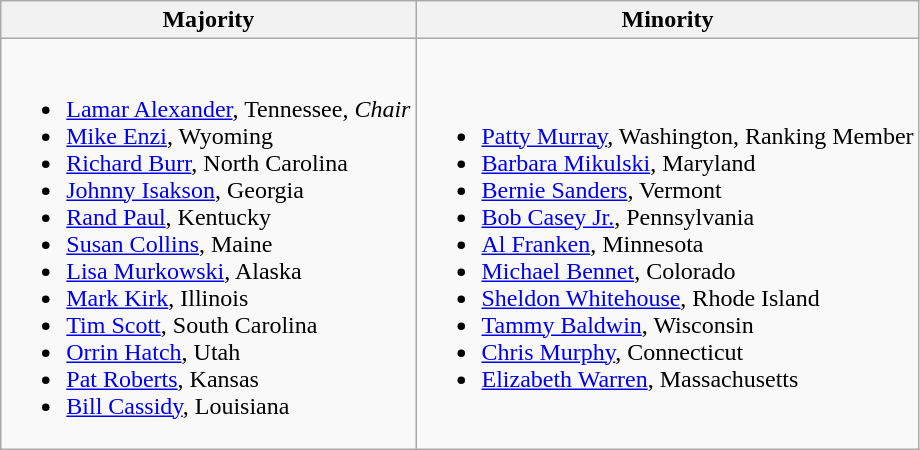<table class=wikitable>
<tr>
<th>Majority</th>
<th>Minority</th>
</tr>
<tr>
<td><br><ul><li><a href='#'>Lamar Alexander</a>, Tennessee, <em>Chair</em></li><li><a href='#'>Mike Enzi</a>, Wyoming</li><li><a href='#'>Richard Burr</a>, North Carolina</li><li><a href='#'>Johnny Isakson</a>, Georgia</li><li><a href='#'>Rand Paul</a>, Kentucky</li><li><a href='#'>Susan Collins</a>, Maine</li><li><a href='#'>Lisa Murkowski</a>, Alaska</li><li><a href='#'>Mark Kirk</a>, Illinois</li><li><a href='#'>Tim Scott</a>, South Carolina</li><li><a href='#'>Orrin Hatch</a>, Utah</li><li><a href='#'>Pat Roberts</a>, Kansas</li><li><a href='#'>Bill Cassidy</a>, Louisiana</li></ul></td>
<td><br><ul><li><a href='#'>Patty Murray</a>, Washington, Ranking Member</li><li><a href='#'>Barbara Mikulski</a>, Maryland</li><li><span><a href='#'>Bernie Sanders</a>, Vermont</span></li><li><a href='#'>Bob Casey Jr.</a>, Pennsylvania</li><li><a href='#'>Al Franken</a>, Minnesota</li><li><a href='#'>Michael Bennet</a>, Colorado</li><li><a href='#'>Sheldon Whitehouse</a>, Rhode Island</li><li><a href='#'>Tammy Baldwin</a>, Wisconsin</li><li><a href='#'>Chris Murphy</a>, Connecticut</li><li><a href='#'>Elizabeth Warren</a>, Massachusetts</li></ul></td>
</tr>
</table>
